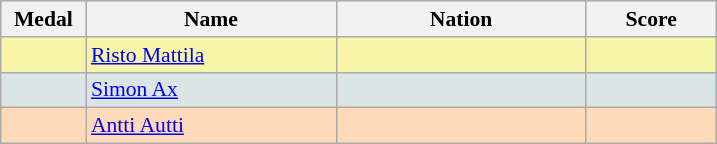<table class=wikitable style="border:1px solid #AAAAAA;font-size:90%">
<tr bgcolor="#E4E4E4">
<th width=50>Medal</th>
<th width=160>Name</th>
<th width=160>Nation</th>
<th width=80>Score</th>
</tr>
<tr bgcolor="#F7F6A8">
<td align="center"></td>
<td><a href='#'>Risto Mattila</a></td>
<td></td>
<td align="center"></td>
</tr>
<tr bgcolor="#DCE5E5">
<td align="center"></td>
<td><a href='#'>Simon Ax</a></td>
<td></td>
<td align="center"></td>
</tr>
<tr bgcolor="#FFDAB9">
<td align="center"></td>
<td><a href='#'>Antti Autti</a></td>
<td></td>
<td align="center"></td>
</tr>
</table>
